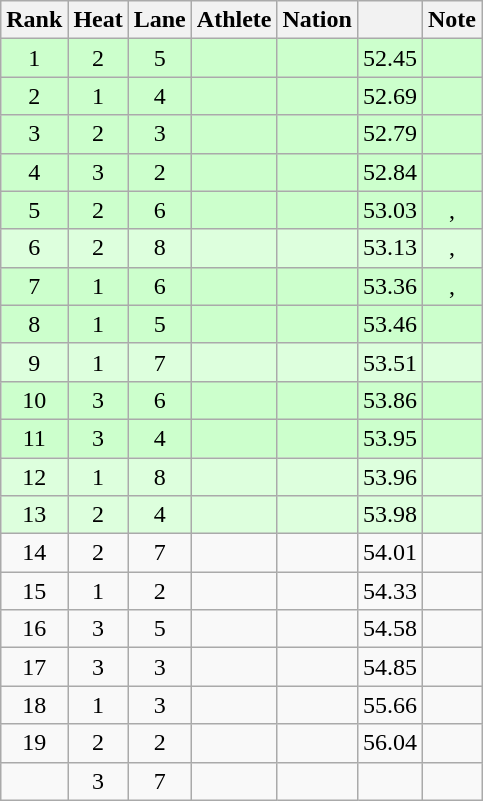<table class="wikitable sortable" style="text-align:center">
<tr>
<th scope="col">Rank</th>
<th scope="col">Heat</th>
<th scope="col">Lane</th>
<th scope="col">Athlete</th>
<th scope="col">Nation</th>
<th scope="col"></th>
<th scope="col">Note</th>
</tr>
<tr bgcolor=ccffcc>
<td>1</td>
<td>2</td>
<td>5</td>
<td style="text-align:left"></td>
<td style="text-align:left"></td>
<td>52.45</td>
<td></td>
</tr>
<tr bgcolor=ccffcc>
<td>2</td>
<td>1</td>
<td>4</td>
<td style="text-align:left"></td>
<td style="text-align:left"></td>
<td>52.69</td>
<td></td>
</tr>
<tr bgcolor=ccffcc>
<td>3</td>
<td>2</td>
<td>3</td>
<td style="text-align:left"></td>
<td style="text-align:left"></td>
<td>52.79</td>
<td></td>
</tr>
<tr bgcolor=ccffcc>
<td>4</td>
<td>3</td>
<td>2</td>
<td style="text-align:left"></td>
<td style="text-align:left"></td>
<td>52.84</td>
<td></td>
</tr>
<tr bgcolor=ccffcc>
<td>5</td>
<td>2</td>
<td>6</td>
<td style="text-align:left"></td>
<td style="text-align:left"></td>
<td>53.03</td>
<td>, </td>
</tr>
<tr bgcolor=ddffdd>
<td>6</td>
<td>2</td>
<td>8</td>
<td style="text-align:left"></td>
<td style="text-align:left"></td>
<td>53.13</td>
<td>, </td>
</tr>
<tr bgcolor=ccffcc>
<td>7</td>
<td>1</td>
<td>6</td>
<td style="text-align:left"></td>
<td style="text-align:left"></td>
<td>53.36</td>
<td>, </td>
</tr>
<tr bgcolor=ccffcc>
<td>8</td>
<td>1</td>
<td>5</td>
<td style="text-align:left"></td>
<td style="text-align:left"></td>
<td>53.46</td>
<td></td>
</tr>
<tr bgcolor=ddffdd>
<td>9</td>
<td>1</td>
<td>7</td>
<td style="text-align:left"></td>
<td style="text-align:left"></td>
<td>53.51</td>
<td></td>
</tr>
<tr bgcolor=ccffcc>
<td>10</td>
<td>3</td>
<td>6</td>
<td style="text-align:left"></td>
<td style="text-align:left"></td>
<td>53.86</td>
<td></td>
</tr>
<tr bgcolor=ccffcc>
<td>11</td>
<td>3</td>
<td>4</td>
<td style="text-align:left"></td>
<td style="text-align:left"></td>
<td>53.95</td>
<td></td>
</tr>
<tr bgcolor=ddffdd>
<td>12</td>
<td>1</td>
<td>8</td>
<td style="text-align:left"></td>
<td style="text-align:left"></td>
<td>53.96</td>
<td></td>
</tr>
<tr bgcolor=ddffdd>
<td>13</td>
<td>2</td>
<td>4</td>
<td style="text-align:left"></td>
<td style="text-align:left"></td>
<td>53.98</td>
<td></td>
</tr>
<tr>
<td>14</td>
<td>2</td>
<td>7</td>
<td style="text-align:left"></td>
<td style="text-align:left"></td>
<td>54.01</td>
<td></td>
</tr>
<tr>
<td>15</td>
<td>1</td>
<td>2</td>
<td style="text-align:left"></td>
<td style="text-align:left"></td>
<td>54.33</td>
<td></td>
</tr>
<tr>
<td>16</td>
<td>3</td>
<td>5</td>
<td style="text-align:left"></td>
<td style="text-align:left"></td>
<td>54.58</td>
<td></td>
</tr>
<tr>
<td>17</td>
<td>3</td>
<td>3</td>
<td style="text-align:left"></td>
<td style="text-align:left"></td>
<td>54.85</td>
<td></td>
</tr>
<tr>
<td>18</td>
<td>1</td>
<td>3</td>
<td style="text-align:left"></td>
<td style="text-align:left"></td>
<td>55.66</td>
<td></td>
</tr>
<tr>
<td>19</td>
<td>2</td>
<td>2</td>
<td style="text-align:left"></td>
<td style="text-align:left"></td>
<td>56.04</td>
<td></td>
</tr>
<tr>
<td></td>
<td>3</td>
<td>7</td>
<td style="text-align:left"></td>
<td style="text-align:left"></td>
<td></td>
<td></td>
</tr>
</table>
